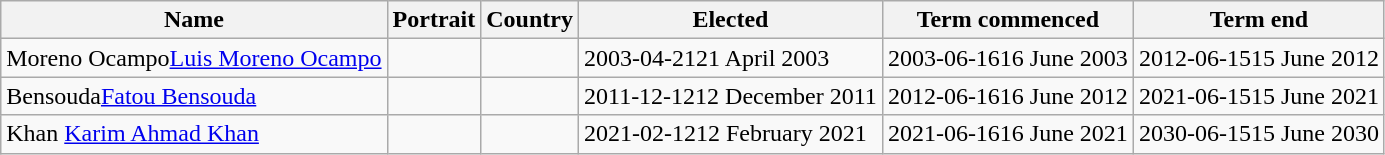<table class="wikitable sortable" border="1" style="text-align:left">
<tr>
<th>Name</th>
<th>Portrait</th>
<th>Country</th>
<th>Elected</th>
<th>Term commenced</th>
<th>Term end</th>
</tr>
<tr>
<td><span>Moreno Ocampo</span><a href='#'>Luis Moreno Ocampo</a></td>
<td></td>
<td></td>
<td><span>2003-04-21</span>21 April 2003</td>
<td><span>2003-06-16</span>16 June 2003</td>
<td><span>2012-06-15</span>15 June 2012</td>
</tr>
<tr>
<td><span>Bensouda</span><a href='#'>Fatou Bensouda</a></td>
<td></td>
<td></td>
<td><span>2011-12-12</span>12 December 2011</td>
<td><span>2012-06-16</span>16 June 2012</td>
<td><span>2021-06-15</span>15 June 2021</td>
</tr>
<tr>
<td><span>Khan </span><a href='#'>Karim Ahmad Khan</a></td>
<td></td>
<td></td>
<td><span>2021-02-12</span>12 February 2021</td>
<td><span>2021-06-16</span>16 June 2021</td>
<td><span>2030-06-15</span>15 June 2030</td>
</tr>
</table>
